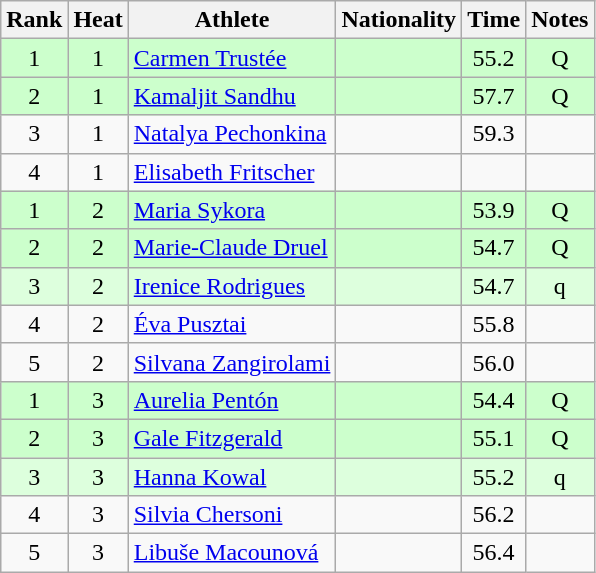<table class="wikitable sortable" style="text-align:center">
<tr>
<th>Rank</th>
<th>Heat</th>
<th>Athlete</th>
<th>Nationality</th>
<th>Time</th>
<th>Notes</th>
</tr>
<tr bgcolor=ccffcc>
<td>1</td>
<td>1</td>
<td align=left><a href='#'>Carmen Trustée</a></td>
<td align=left></td>
<td>55.2</td>
<td>Q</td>
</tr>
<tr bgcolor=ccffcc>
<td>2</td>
<td>1</td>
<td align=left><a href='#'>Kamaljit Sandhu</a></td>
<td align=left></td>
<td>57.7</td>
<td>Q</td>
</tr>
<tr>
<td>3</td>
<td>1</td>
<td align=left><a href='#'>Natalya Pechonkina</a></td>
<td align=left></td>
<td>59.3</td>
<td></td>
</tr>
<tr>
<td>4</td>
<td>1</td>
<td align=left><a href='#'>Elisabeth Fritscher</a></td>
<td align=left></td>
<td></td>
<td></td>
</tr>
<tr bgcolor=ccffcc>
<td>1</td>
<td>2</td>
<td align=left><a href='#'>Maria Sykora</a></td>
<td align=left></td>
<td>53.9</td>
<td>Q</td>
</tr>
<tr bgcolor=ccffcc>
<td>2</td>
<td>2</td>
<td align=left><a href='#'>Marie-Claude Druel</a></td>
<td align=left></td>
<td>54.7</td>
<td>Q</td>
</tr>
<tr bgcolor=ddffdd>
<td>3</td>
<td>2</td>
<td align=left><a href='#'>Irenice Rodrigues</a></td>
<td align=left></td>
<td>54.7</td>
<td>q</td>
</tr>
<tr>
<td>4</td>
<td>2</td>
<td align=left><a href='#'>Éva Pusztai</a></td>
<td align=left></td>
<td>55.8</td>
<td></td>
</tr>
<tr>
<td>5</td>
<td>2</td>
<td align=left><a href='#'>Silvana Zangirolami</a></td>
<td align=left></td>
<td>56.0</td>
<td></td>
</tr>
<tr bgcolor=ccffcc>
<td>1</td>
<td>3</td>
<td align=left><a href='#'>Aurelia Pentón</a></td>
<td align=left></td>
<td>54.4</td>
<td>Q</td>
</tr>
<tr bgcolor=ccffcc>
<td>2</td>
<td>3</td>
<td align=left><a href='#'>Gale Fitzgerald</a></td>
<td align=left></td>
<td>55.1</td>
<td>Q</td>
</tr>
<tr bgcolor=ddffdd>
<td>3</td>
<td>3</td>
<td align=left><a href='#'>Hanna Kowal</a></td>
<td align=left></td>
<td>55.2</td>
<td>q</td>
</tr>
<tr>
<td>4</td>
<td>3</td>
<td align=left><a href='#'>Silvia Chersoni</a></td>
<td align=left></td>
<td>56.2</td>
<td></td>
</tr>
<tr>
<td>5</td>
<td>3</td>
<td align=left><a href='#'>Libuše Macounová</a></td>
<td align=left></td>
<td>56.4</td>
<td></td>
</tr>
</table>
